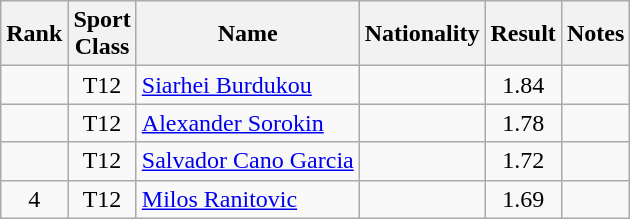<table class="wikitable sortable" style="text-align:center">
<tr>
<th>Rank</th>
<th>Sport<br>Class</th>
<th>Name</th>
<th>Nationality</th>
<th>Result</th>
<th>Notes</th>
</tr>
<tr>
<td></td>
<td>T12</td>
<td align=left><a href='#'>Siarhei Burdukou</a></td>
<td align=left></td>
<td>1.84</td>
<td></td>
</tr>
<tr>
<td></td>
<td>T12</td>
<td align=left><a href='#'>Alexander Sorokin</a></td>
<td align=left></td>
<td>1.78</td>
<td></td>
</tr>
<tr>
<td></td>
<td>T12</td>
<td align=left><a href='#'>Salvador Cano Garcia</a></td>
<td align=left></td>
<td>1.72</td>
<td></td>
</tr>
<tr>
<td>4</td>
<td>T12</td>
<td align=left><a href='#'>Milos Ranitovic</a></td>
<td align=left></td>
<td>1.69</td>
<td></td>
</tr>
</table>
